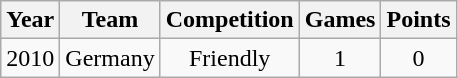<table class="wikitable">
<tr>
<th>Year</th>
<th>Team</th>
<th>Competition</th>
<th>Games</th>
<th>Points</th>
</tr>
<tr align="center">
<td>2010</td>
<td>Germany</td>
<td>Friendly</td>
<td>1</td>
<td>0</td>
</tr>
</table>
